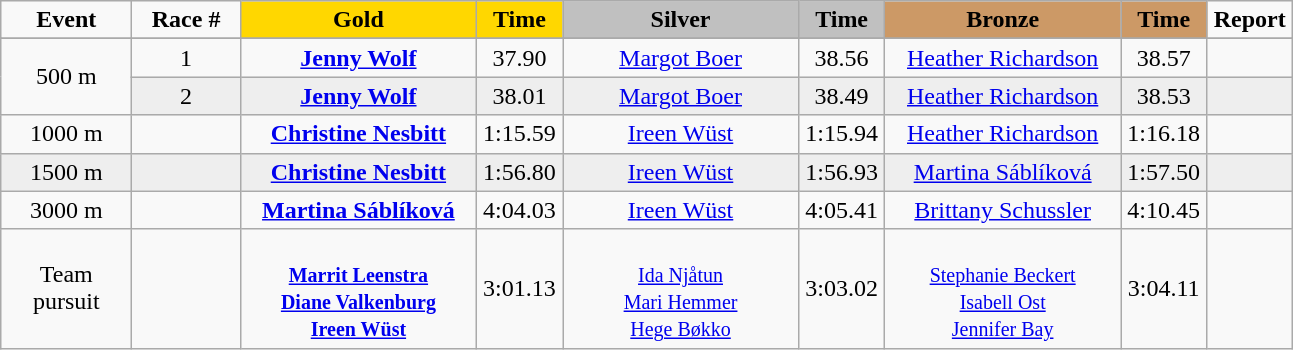<table class="wikitable">
<tr>
<td width="80" align="center"><strong>Event</strong></td>
<td width="65" align="center"><strong>Race #</strong></td>
<td width="150" bgcolor="gold" align="center"><strong>Gold</strong></td>
<td width="50" bgcolor="gold" align="center"><strong>Time</strong></td>
<td width="150" bgcolor="silver" align="center"><strong>Silver</strong></td>
<td width="50" bgcolor="silver" align="center"><strong>Time</strong></td>
<td width="150" bgcolor="#CC9966" align="center"><strong>Bronze</strong></td>
<td width="50" bgcolor="#CC9966" align="center"><strong>Time</strong></td>
<td width="50" align="center"><strong>Report</strong></td>
</tr>
<tr bgcolor="#cccccc">
</tr>
<tr>
<td rowspan=2 align="center">500 m</td>
<td align="center">1</td>
<td align="center"><strong><a href='#'>Jenny Wolf</a></strong><br><small></small></td>
<td align="center">37.90</td>
<td align="center"><a href='#'>Margot Boer</a><br><small></small></td>
<td align="center">38.56</td>
<td align="center"><a href='#'>Heather Richardson</a><br><small></small></td>
<td align="center">38.57</td>
<td align="center"></td>
</tr>
<tr bgcolor="#eeeeee">
<td align="center">2</td>
<td align="center"><strong><a href='#'>Jenny Wolf</a></strong><br><small></small></td>
<td align="center">38.01</td>
<td align="center"><a href='#'>Margot Boer</a><br><small></small></td>
<td align="center">38.49</td>
<td align="center"><a href='#'>Heather Richardson</a><br><small></small></td>
<td align="center">38.53</td>
<td align="center"></td>
</tr>
<tr>
<td align="center">1000 m</td>
<td align="center"></td>
<td align="center"><strong><a href='#'>Christine Nesbitt</a></strong><br><small></small></td>
<td align="center">1:15.59</td>
<td align="center"><a href='#'>Ireen Wüst</a><br><small></small></td>
<td align="center">1:15.94</td>
<td align="center"><a href='#'>Heather Richardson</a><br><small></small></td>
<td align="center">1:16.18</td>
<td align="center"></td>
</tr>
<tr bgcolor="#eeeeee">
<td align="center">1500 m</td>
<td align="center"></td>
<td align="center"><strong><a href='#'>Christine Nesbitt</a></strong><br><small></small></td>
<td align="center">1:56.80</td>
<td align="center"><a href='#'>Ireen Wüst</a><br><small></small></td>
<td align="center">1:56.93</td>
<td align="center"><a href='#'>Martina Sáblíková</a><br><small></small></td>
<td align="center">1:57.50</td>
<td align="center"></td>
</tr>
<tr>
<td align="center">3000 m</td>
<td align="center"></td>
<td align="center"><strong><a href='#'>Martina Sáblíková</a></strong><br><small></small></td>
<td align="center">4:04.03</td>
<td align="center"><a href='#'>Ireen Wüst</a><br><small></small></td>
<td align="center">4:05.41</td>
<td align="center"><a href='#'>Brittany Schussler</a><br><small></small></td>
<td align="center">4:10.45</td>
<td align="center"></td>
</tr>
<tr>
<td align="center">Team pursuit</td>
<td align="center"></td>
<td align="center"><strong></strong><br><small><strong><a href='#'>Marrit Leenstra</a><br><a href='#'>Diane Valkenburg</a><br><a href='#'>Ireen Wüst</a></strong></small></td>
<td align="center">3:01.13</td>
<td align="center"><br><small><a href='#'>Ida Njåtun</a><br><a href='#'>Mari Hemmer</a><br><a href='#'>Hege Bøkko</a></small></td>
<td align="center">3:03.02</td>
<td align="center"><br><small><a href='#'>Stephanie Beckert</a><br><a href='#'>Isabell Ost</a><br><a href='#'>Jennifer Bay</a></small></td>
<td align="center">3:04.11</td>
<td align="center"></td>
</tr>
</table>
